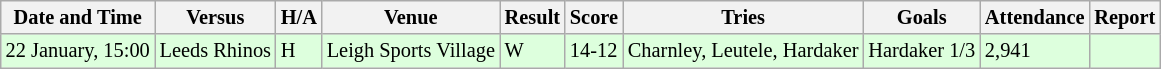<table class="wikitable" style="font-size:85%;">
<tr>
<th>Date and Time</th>
<th>Versus</th>
<th>H/A</th>
<th>Venue</th>
<th>Result</th>
<th>Score</th>
<th>Tries</th>
<th>Goals</th>
<th>Attendance</th>
<th>Report</th>
</tr>
<tr style="background:#ddffdd;">
<td>22 January, 15:00</td>
<td>Leeds Rhinos</td>
<td>H</td>
<td>Leigh Sports Village</td>
<td>W</td>
<td>14-12</td>
<td>Charnley, Leutele, Hardaker</td>
<td>Hardaker 1/3</td>
<td>2,941</td>
<td></td>
</tr>
</table>
